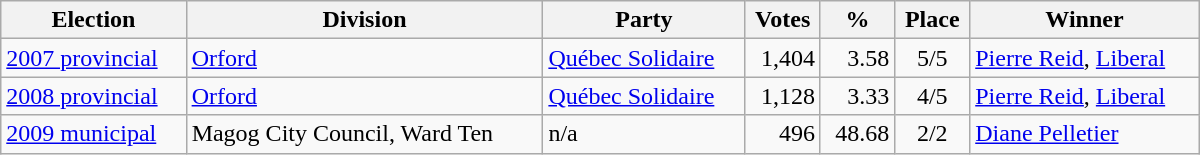<table class="wikitable" width="800">
<tr>
<th align="left">Election</th>
<th align="left">Division</th>
<th align="left">Party</th>
<th align="right">Votes</th>
<th align="right">%</th>
<th align="center">Place</th>
<th align="center">Winner</th>
</tr>
<tr>
<td align="left"><a href='#'>2007 provincial</a></td>
<td align="left"><a href='#'>Orford</a></td>
<td align="left"><a href='#'>Québec Solidaire</a></td>
<td align="right">1,404</td>
<td align="right">3.58</td>
<td align="center">5/5</td>
<td align="left"><a href='#'>Pierre Reid</a>, <a href='#'>Liberal</a></td>
</tr>
<tr>
<td align="left"><a href='#'>2008 provincial</a></td>
<td align="left"><a href='#'>Orford</a></td>
<td align="left"><a href='#'>Québec Solidaire</a></td>
<td align="right">1,128</td>
<td align="right">3.33</td>
<td align="center">4/5</td>
<td align="left"><a href='#'>Pierre Reid</a>, <a href='#'>Liberal</a></td>
</tr>
<tr>
<td align="left"><a href='#'>2009 municipal</a></td>
<td align="left">Magog City Council, Ward Ten</td>
<td align="left">n/a</td>
<td align="right">496</td>
<td align="right">48.68</td>
<td align="center">2/2</td>
<td align="left"><a href='#'>Diane Pelletier</a></td>
</tr>
</table>
